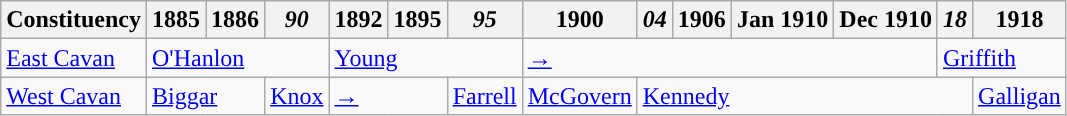<table class="wikitable">
<tr>
<th>Constituency</th>
<th>1885</th>
<th>1886</th>
<th><em>90</em></th>
<th>1892</th>
<th>1895</th>
<th><em>95</em></th>
<th>1900</th>
<th><em>04</em></th>
<th>1906</th>
<th>Jan 1910</th>
<th>Dec 1910</th>
<th><em>18</em></th>
<th>1918</th>
</tr>
<tr>
<td><a href='#'>East Cavan</a></td>
<td colspan="3"><a href='#'>O'Hanlon</a></td>
<td colspan="3"><a href='#'>Young</a></td>
<td colspan="5"><a href='#'>→</a></td>
<td colspan="2"><a href='#'>Griffith</a></td>
</tr>
<tr>
<td><a href='#'>West Cavan</a></td>
<td colspan="2"><a href='#'>Biggar</a></td>
<td><a href='#'>Knox</a></td>
<td colspan="2"><a href='#'>→</a></td>
<td><a href='#'>Farrell</a></td>
<td><a href='#'>McGovern</a></td>
<td colspan="5"><a href='#'>Kennedy</a></td>
<td><a href='#'>Galligan</a></td>
</tr>
</table>
